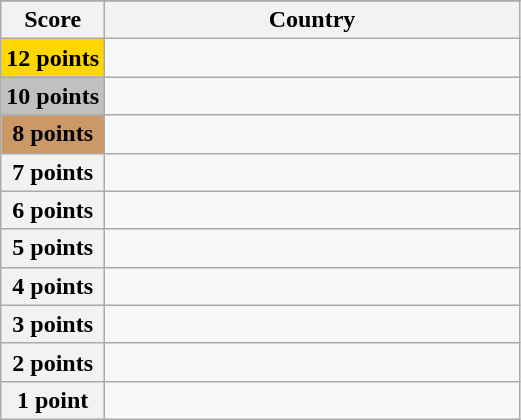<table class="wikitable">
<tr>
</tr>
<tr>
<th scope="col" width="20%">Score</th>
<th scope="col">Country</th>
</tr>
<tr>
<th scope="row" style="background:gold">12 points</th>
<td></td>
</tr>
<tr>
<th scope="row" style="background:silver">10 points</th>
<td></td>
</tr>
<tr>
<th scope="row" style="background:#CC9966">8 points</th>
<td></td>
</tr>
<tr>
<th scope="row">7 points</th>
<td></td>
</tr>
<tr>
<th scope="row">6 points</th>
<td></td>
</tr>
<tr>
<th scope="row">5 points</th>
<td></td>
</tr>
<tr>
<th scope="row">4 points</th>
<td></td>
</tr>
<tr>
<th scope="row">3 points</th>
<td></td>
</tr>
<tr>
<th scope="row">2 points</th>
<td></td>
</tr>
<tr>
<th scope="row">1 point</th>
<td></td>
</tr>
</table>
